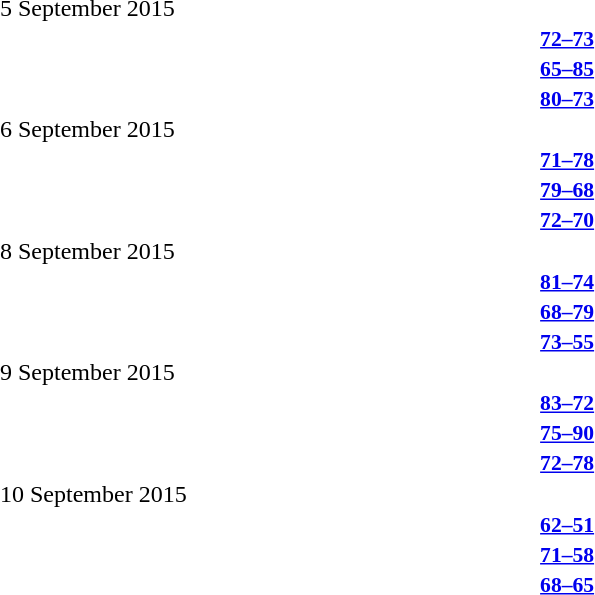<table style="width:100%;" cellspacing="1">
<tr>
<th width=25%></th>
<th width=2%></th>
<th width=6%></th>
<th width=2%></th>
<th width=25%></th>
</tr>
<tr>
<td>5 September 2015</td>
</tr>
<tr style=font-size:90%>
<td align=right><strong></strong></td>
<td></td>
<td align=center><strong><a href='#'>72–73</a></strong></td>
<td></td>
<td><strong></strong></td>
<td></td>
</tr>
<tr style=font-size:90%>
<td align=right><strong></strong></td>
<td></td>
<td align=center><strong><a href='#'>65–85</a></strong></td>
<td></td>
<td><strong></strong></td>
<td></td>
</tr>
<tr style=font-size:90%>
<td align=right><strong></strong></td>
<td></td>
<td align=center><strong><a href='#'>80–73</a></strong></td>
<td></td>
<td><strong></strong></td>
<td></td>
</tr>
<tr>
<td>6 September 2015</td>
</tr>
<tr style=font-size:90%>
<td align=right><strong></strong></td>
<td></td>
<td align=center><strong><a href='#'>71–78</a></strong></td>
<td></td>
<td><strong></strong></td>
<td></td>
</tr>
<tr style=font-size:90%>
<td align=right><strong></strong></td>
<td></td>
<td align=center><strong><a href='#'>79–68</a></strong></td>
<td></td>
<td><strong></strong></td>
<td></td>
</tr>
<tr style=font-size:90%>
<td align=right><strong></strong></td>
<td></td>
<td align=center><strong><a href='#'>72–70</a></strong></td>
<td></td>
<td><strong></strong></td>
<td></td>
</tr>
<tr>
<td>8 September 2015</td>
</tr>
<tr style=font-size:90%>
<td align=right><strong></strong></td>
<td></td>
<td align=center><strong><a href='#'>81–74</a></strong></td>
<td></td>
<td><strong></strong></td>
<td></td>
</tr>
<tr style=font-size:90%>
<td align=right><strong></strong></td>
<td></td>
<td align=center><strong><a href='#'>68–79</a></strong></td>
<td></td>
<td><strong></strong></td>
<td></td>
</tr>
<tr style=font-size:90%>
<td align=right><strong></strong></td>
<td></td>
<td align=center><strong><a href='#'>73–55</a></strong></td>
<td></td>
<td><strong></strong></td>
<td></td>
</tr>
<tr>
<td>9 September 2015</td>
</tr>
<tr style=font-size:90%>
<td align=right><strong></strong></td>
<td></td>
<td align=center><strong><a href='#'>83–72</a></strong></td>
<td></td>
<td><strong></strong></td>
<td></td>
</tr>
<tr style=font-size:90%>
<td align=right><strong></strong></td>
<td></td>
<td align=center><strong><a href='#'>75–90</a></strong></td>
<td></td>
<td><strong></strong></td>
<td></td>
</tr>
<tr style=font-size:90%>
<td align=right><strong></strong></td>
<td></td>
<td align=center><strong><a href='#'>72–78</a></strong></td>
<td></td>
<td><strong></strong></td>
<td></td>
</tr>
<tr>
<td>10 September 2015</td>
</tr>
<tr style=font-size:90%>
<td align=right><strong></strong></td>
<td></td>
<td align=center><strong><a href='#'>62–51</a></strong></td>
<td></td>
<td><strong></strong></td>
<td></td>
</tr>
<tr style=font-size:90%>
<td align=right><strong></strong></td>
<td></td>
<td align=center><strong><a href='#'>71–58</a></strong></td>
<td></td>
<td><strong></strong></td>
<td></td>
</tr>
<tr style=font-size:90%>
<td align=right><strong></strong></td>
<td></td>
<td align=center><strong><a href='#'>68–65</a></strong></td>
<td></td>
<td><strong></strong></td>
<td></td>
</tr>
</table>
